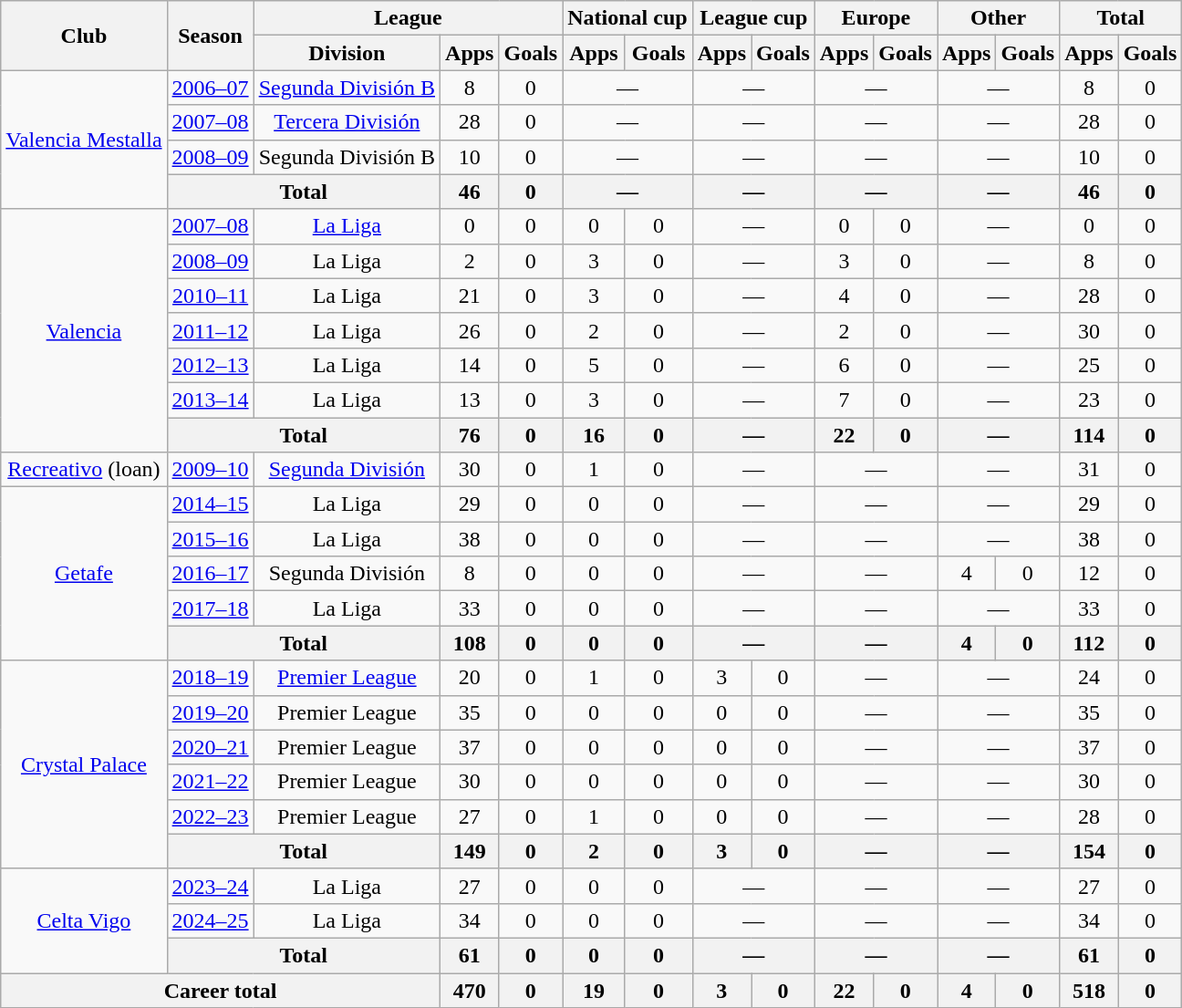<table class=wikitable style=text-align:center>
<tr>
<th rowspan="2">Club</th>
<th rowspan="2">Season</th>
<th colspan="3">League</th>
<th colspan="2">National cup</th>
<th colspan="2">League cup</th>
<th colspan="2">Europe</th>
<th colspan="2">Other</th>
<th colspan="2">Total</th>
</tr>
<tr>
<th>Division</th>
<th>Apps</th>
<th>Goals</th>
<th>Apps</th>
<th>Goals</th>
<th>Apps</th>
<th>Goals</th>
<th>Apps</th>
<th>Goals</th>
<th>Apps</th>
<th>Goals</th>
<th>Apps</th>
<th>Goals</th>
</tr>
<tr>
<td rowspan="4"><a href='#'>Valencia Mestalla</a></td>
<td><a href='#'>2006–07</a></td>
<td><a href='#'>Segunda División B</a></td>
<td>8</td>
<td>0</td>
<td colspan="2">—</td>
<td colspan="2">—</td>
<td colspan="2">—</td>
<td colspan="2">—</td>
<td>8</td>
<td>0</td>
</tr>
<tr>
<td><a href='#'>2007–08</a></td>
<td><a href='#'>Tercera División</a></td>
<td>28</td>
<td>0</td>
<td colspan="2">—</td>
<td colspan="2">—</td>
<td colspan="2">—</td>
<td colspan="2">—</td>
<td>28</td>
<td>0</td>
</tr>
<tr>
<td><a href='#'>2008–09</a></td>
<td>Segunda División B</td>
<td>10</td>
<td>0</td>
<td colspan="2">—</td>
<td colspan="2">—</td>
<td colspan="2">—</td>
<td colspan="2">—</td>
<td>10</td>
<td>0</td>
</tr>
<tr>
<th colspan="2">Total</th>
<th>46</th>
<th>0</th>
<th colspan="2">—</th>
<th colspan="2">—</th>
<th colspan="2">—</th>
<th colspan="2">—</th>
<th>46</th>
<th>0</th>
</tr>
<tr>
<td rowspan=7><a href='#'>Valencia</a></td>
<td><a href='#'>2007–08</a></td>
<td><a href='#'>La Liga</a></td>
<td>0</td>
<td>0</td>
<td>0</td>
<td>0</td>
<td colspan="2">—</td>
<td>0</td>
<td>0</td>
<td colspan="2">—</td>
<td>0</td>
<td>0</td>
</tr>
<tr>
<td><a href='#'>2008–09</a></td>
<td>La Liga</td>
<td>2</td>
<td>0</td>
<td>3</td>
<td>0</td>
<td colspan="2">—</td>
<td>3</td>
<td>0</td>
<td colspan="2">—</td>
<td>8</td>
<td>0</td>
</tr>
<tr>
<td><a href='#'>2010–11</a></td>
<td>La Liga</td>
<td>21</td>
<td>0</td>
<td>3</td>
<td>0</td>
<td colspan="2">—</td>
<td>4</td>
<td>0</td>
<td colspan="2">—</td>
<td>28</td>
<td>0</td>
</tr>
<tr>
<td><a href='#'>2011–12</a></td>
<td>La Liga</td>
<td>26</td>
<td>0</td>
<td>2</td>
<td>0</td>
<td colspan="2">—</td>
<td>2</td>
<td>0</td>
<td colspan="2">—</td>
<td>30</td>
<td>0</td>
</tr>
<tr>
<td><a href='#'>2012–13</a></td>
<td>La Liga</td>
<td>14</td>
<td>0</td>
<td>5</td>
<td>0</td>
<td colspan="2">—</td>
<td>6</td>
<td>0</td>
<td colspan="2">—</td>
<td>25</td>
<td>0</td>
</tr>
<tr>
<td><a href='#'>2013–14</a></td>
<td>La Liga</td>
<td>13</td>
<td>0</td>
<td>3</td>
<td>0</td>
<td colspan="2">—</td>
<td>7</td>
<td>0</td>
<td colspan="2">—</td>
<td>23</td>
<td>0</td>
</tr>
<tr>
<th colspan="2">Total</th>
<th>76</th>
<th>0</th>
<th>16</th>
<th>0</th>
<th colspan="2">—</th>
<th>22</th>
<th>0</th>
<th colspan="2">—</th>
<th>114</th>
<th>0</th>
</tr>
<tr>
<td><a href='#'>Recreativo</a> (loan)</td>
<td><a href='#'>2009–10</a></td>
<td><a href='#'>Segunda División</a></td>
<td>30</td>
<td>0</td>
<td>1</td>
<td>0</td>
<td colspan="2">—</td>
<td colspan="2">—</td>
<td colspan="2">—</td>
<td>31</td>
<td>0</td>
</tr>
<tr>
<td rowspan="5"><a href='#'>Getafe</a></td>
<td><a href='#'>2014–15</a></td>
<td>La Liga</td>
<td>29</td>
<td>0</td>
<td>0</td>
<td>0</td>
<td colspan="2">—</td>
<td colspan="2">—</td>
<td colspan="2">—</td>
<td>29</td>
<td>0</td>
</tr>
<tr>
<td><a href='#'>2015–16</a></td>
<td>La Liga</td>
<td>38</td>
<td>0</td>
<td>0</td>
<td>0</td>
<td colspan="2">—</td>
<td colspan="2">—</td>
<td colspan="2">—</td>
<td>38</td>
<td>0</td>
</tr>
<tr>
<td><a href='#'>2016–17</a></td>
<td>Segunda División</td>
<td>8</td>
<td>0</td>
<td>0</td>
<td>0</td>
<td colspan="2">—</td>
<td colspan="2">—</td>
<td>4</td>
<td>0</td>
<td>12</td>
<td>0</td>
</tr>
<tr>
<td><a href='#'>2017–18</a></td>
<td>La Liga</td>
<td>33</td>
<td>0</td>
<td>0</td>
<td>0</td>
<td colspan="2">—</td>
<td colspan="2">—</td>
<td colspan="2">—</td>
<td>33</td>
<td>0</td>
</tr>
<tr>
<th colspan="2">Total</th>
<th>108</th>
<th>0</th>
<th>0</th>
<th>0</th>
<th colspan="2">—</th>
<th colspan="2">—</th>
<th>4</th>
<th>0</th>
<th>112</th>
<th>0</th>
</tr>
<tr>
<td rowspan="6"><a href='#'>Crystal Palace</a></td>
<td><a href='#'>2018–19</a></td>
<td><a href='#'>Premier League</a></td>
<td>20</td>
<td>0</td>
<td>1</td>
<td>0</td>
<td>3</td>
<td>0</td>
<td colspan="2">—</td>
<td colspan="2">—</td>
<td>24</td>
<td>0</td>
</tr>
<tr>
<td><a href='#'>2019–20</a></td>
<td>Premier League</td>
<td>35</td>
<td>0</td>
<td>0</td>
<td>0</td>
<td>0</td>
<td>0</td>
<td colspan="2">—</td>
<td colspan="2">—</td>
<td>35</td>
<td>0</td>
</tr>
<tr>
<td><a href='#'>2020–21</a></td>
<td>Premier League</td>
<td>37</td>
<td>0</td>
<td>0</td>
<td>0</td>
<td>0</td>
<td>0</td>
<td colspan="2">—</td>
<td colspan="2">—</td>
<td>37</td>
<td>0</td>
</tr>
<tr>
<td><a href='#'>2021–22</a></td>
<td>Premier League</td>
<td>30</td>
<td>0</td>
<td>0</td>
<td>0</td>
<td>0</td>
<td>0</td>
<td colspan="2">—</td>
<td colspan="2">—</td>
<td>30</td>
<td>0</td>
</tr>
<tr>
<td><a href='#'>2022–23</a></td>
<td>Premier League</td>
<td>27</td>
<td>0</td>
<td>1</td>
<td>0</td>
<td>0</td>
<td>0</td>
<td colspan="2">—</td>
<td colspan="2">—</td>
<td>28</td>
<td>0</td>
</tr>
<tr>
<th colspan="2">Total</th>
<th>149</th>
<th>0</th>
<th>2</th>
<th>0</th>
<th>3</th>
<th>0</th>
<th colspan="2">—</th>
<th colspan="2">—</th>
<th>154</th>
<th>0</th>
</tr>
<tr>
<td rowspan="3"><a href='#'>Celta Vigo</a></td>
<td><a href='#'>2023–24</a></td>
<td>La Liga</td>
<td>27</td>
<td>0</td>
<td>0</td>
<td>0</td>
<td colspan="2">—</td>
<td colspan="2">—</td>
<td colspan="2">—</td>
<td>27</td>
<td>0</td>
</tr>
<tr>
<td><a href='#'>2024–25</a></td>
<td>La Liga</td>
<td>34</td>
<td>0</td>
<td>0</td>
<td>0</td>
<td colspan="2">—</td>
<td colspan="2">—</td>
<td colspan="2">—</td>
<td>34</td>
<td>0</td>
</tr>
<tr>
<th colspan="2">Total</th>
<th>61</th>
<th>0</th>
<th>0</th>
<th>0</th>
<th colspan="2">—</th>
<th colspan="2">—</th>
<th colspan="2">—</th>
<th>61</th>
<th>0</th>
</tr>
<tr>
<th colspan="3">Career total</th>
<th>470</th>
<th>0</th>
<th>19</th>
<th>0</th>
<th>3</th>
<th>0</th>
<th>22</th>
<th>0</th>
<th>4</th>
<th>0</th>
<th>518</th>
<th>0</th>
</tr>
</table>
